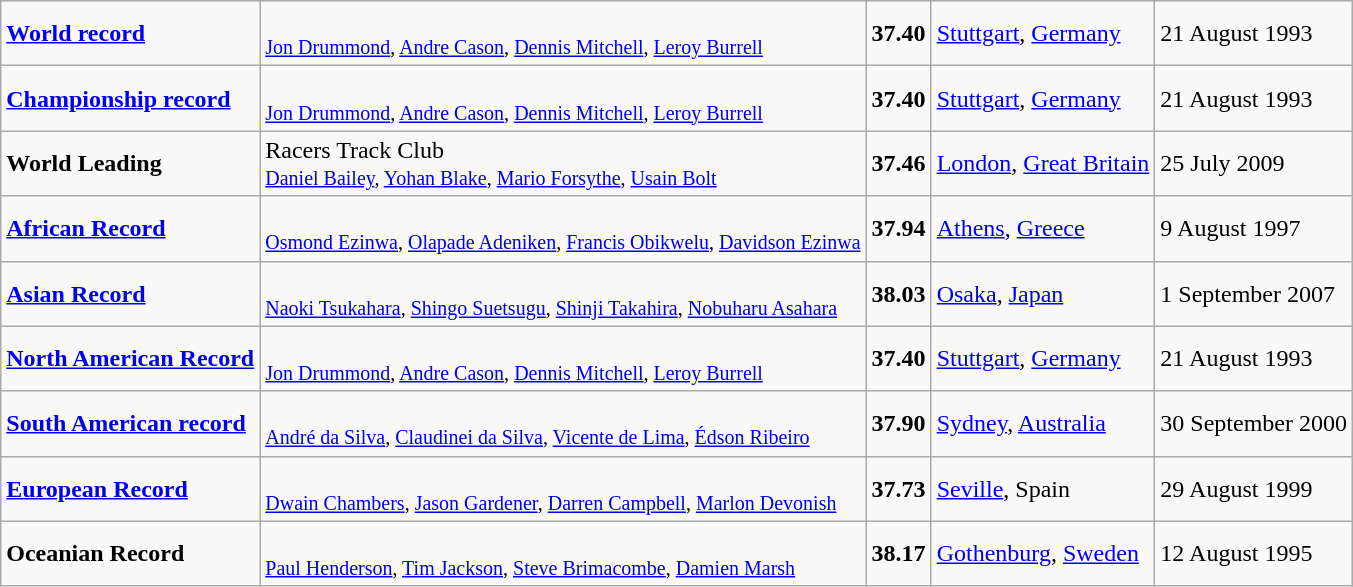<table class="wikitable">
<tr>
<td><strong><a href='#'>World record</a></strong></td>
<td><br> <small><a href='#'>Jon Drummond</a>, <a href='#'>Andre Cason</a>, <a href='#'>Dennis Mitchell</a>, <a href='#'>Leroy Burrell</a></small></td>
<td><strong>37.40</strong></td>
<td><a href='#'>Stuttgart</a>, <a href='#'>Germany</a></td>
<td>21 August 1993</td>
</tr>
<tr>
<td><strong><a href='#'>Championship record</a></strong></td>
<td><br> <small><a href='#'>Jon Drummond</a>, <a href='#'>Andre Cason</a>, <a href='#'>Dennis Mitchell</a>, <a href='#'>Leroy Burrell</a></small></td>
<td><strong>37.40</strong></td>
<td><a href='#'>Stuttgart</a>, <a href='#'>Germany</a></td>
<td>21 August 1993</td>
</tr>
<tr>
<td><strong>World Leading</strong></td>
<td>Racers Track Club<br> <small><a href='#'>Daniel Bailey</a>, <a href='#'>Yohan Blake</a>, <a href='#'>Mario Forsythe</a>, <a href='#'>Usain Bolt</a></small></td>
<td><strong>37.46</strong></td>
<td><a href='#'>London</a>, <a href='#'>Great Britain</a></td>
<td>25 July 2009</td>
</tr>
<tr>
<td><strong><a href='#'>African Record</a></strong></td>
<td><br> <small><a href='#'>Osmond Ezinwa</a>, <a href='#'>Olapade Adeniken</a>, <a href='#'>Francis Obikwelu</a>, <a href='#'>Davidson Ezinwa</a></small></td>
<td><strong>37.94</strong></td>
<td><a href='#'>Athens</a>, <a href='#'>Greece</a></td>
<td>9 August 1997</td>
</tr>
<tr>
<td><strong><a href='#'>Asian Record</a></strong></td>
<td><br> <small><a href='#'>Naoki Tsukahara</a>, <a href='#'>Shingo Suetsugu</a>, <a href='#'>Shinji Takahira</a>, <a href='#'>Nobuharu Asahara</a></small></td>
<td><strong>38.03</strong></td>
<td><a href='#'>Osaka</a>, <a href='#'>Japan</a></td>
<td>1 September 2007</td>
</tr>
<tr>
<td><strong><a href='#'>North American Record</a></strong></td>
<td><br> <small><a href='#'>Jon Drummond</a>, <a href='#'>Andre Cason</a>, <a href='#'>Dennis Mitchell</a>, <a href='#'>Leroy Burrell</a></small></td>
<td><strong>37.40</strong></td>
<td><a href='#'>Stuttgart</a>, <a href='#'>Germany</a></td>
<td>21 August 1993</td>
</tr>
<tr>
<td><strong><a href='#'>South American record</a></strong></td>
<td><br> <small><a href='#'>André da Silva</a>, <a href='#'>Claudinei da Silva</a>, <a href='#'>Vicente de Lima</a>, <a href='#'>Édson Ribeiro</a></small></td>
<td><strong>37.90</strong></td>
<td><a href='#'>Sydney</a>, <a href='#'>Australia</a></td>
<td>30 September 2000</td>
</tr>
<tr>
<td><strong><a href='#'>European Record</a></strong></td>
<td><br> <small><a href='#'>Dwain Chambers</a>, <a href='#'>Jason Gardener</a>, <a href='#'>Darren Campbell</a>, <a href='#'>Marlon Devonish</a></small></td>
<td><strong>37.73</strong></td>
<td><a href='#'>Seville</a>, Spain</td>
<td>29 August 1999</td>
</tr>
<tr>
<td><strong>Oceanian Record</strong></td>
<td><br> <small><a href='#'>Paul Henderson</a>, <a href='#'>Tim Jackson</a>, <a href='#'>Steve Brimacombe</a>, <a href='#'>Damien Marsh</a></small></td>
<td><strong>38.17</strong></td>
<td><a href='#'>Gothenburg</a>, <a href='#'>Sweden</a></td>
<td>12 August 1995</td>
</tr>
</table>
